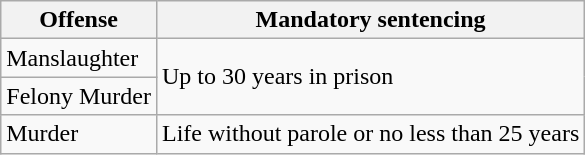<table class="wikitable">
<tr>
<th>Offense</th>
<th>Mandatory sentencing</th>
</tr>
<tr>
<td>Manslaughter</td>
<td rowspan="2">Up to 30 years in prison</td>
</tr>
<tr>
<td>Felony Murder</td>
</tr>
<tr>
<td>Murder</td>
<td>Life without parole or no less than 25 years</td>
</tr>
</table>
